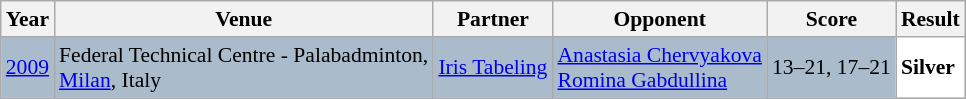<table class="sortable wikitable" style="font-size: 90%;">
<tr>
<th>Year</th>
<th>Venue</th>
<th>Partner</th>
<th>Opponent</th>
<th>Score</th>
<th>Result</th>
</tr>
<tr style="background:#AABBCC">
<td align="center"><a href='#'>2009</a></td>
<td align="left">Federal Technical Centre - Palabadminton,<br><a href='#'>Milan</a>, Italy</td>
<td align="left"> <a href='#'>Iris Tabeling</a></td>
<td align="left"> <a href='#'>Anastasia Chervyakova</a><br> <a href='#'>Romina Gabdullina</a></td>
<td align="left">13–21, 17–21</td>
<td style="text-align:left; background:white"> <strong>Silver</strong></td>
</tr>
</table>
